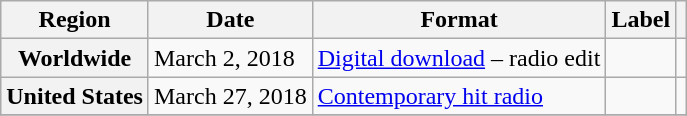<table class="wikitable plainrowheaders">
<tr>
<th scope="col">Region</th>
<th scope="col">Date</th>
<th scope="col">Format</th>
<th scope="col">Label</th>
<th scope="col"></th>
</tr>
<tr>
<th scope="row">Worldwide</th>
<td>March 2, 2018</td>
<td><a href='#'>Digital download</a> – radio edit</td>
<td></td>
<td></td>
</tr>
<tr>
<th scope="row">United States</th>
<td>March 27, 2018</td>
<td><a href='#'>Contemporary hit radio</a></td>
<td></td>
<td></td>
</tr>
<tr>
</tr>
</table>
